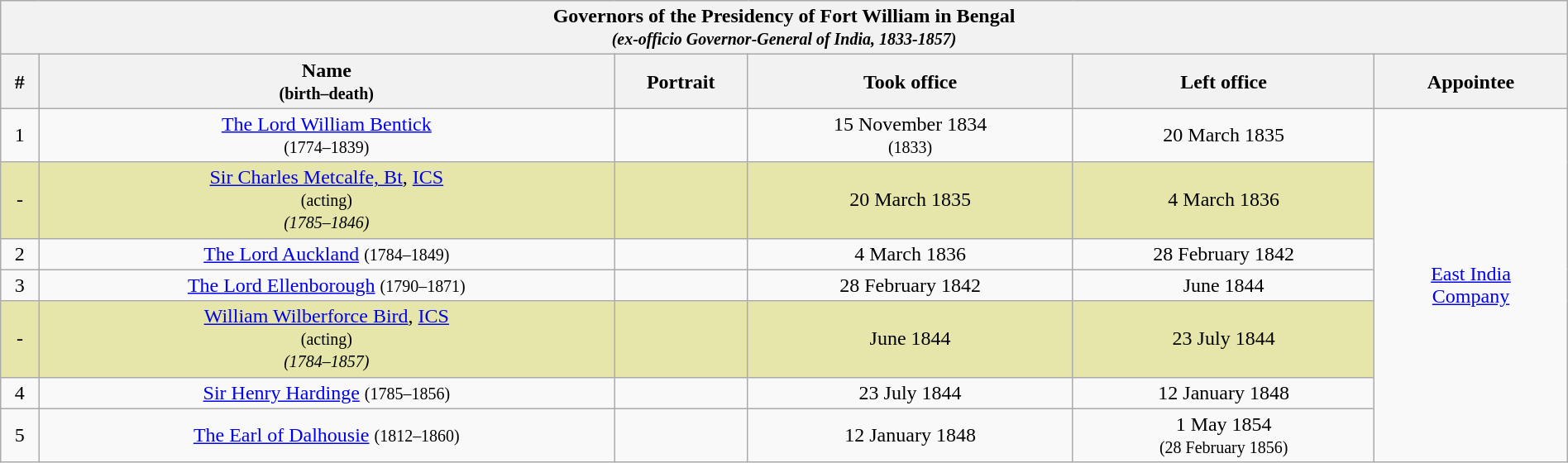<table class="wikitable" width="100%" style="text-align:center;">
<tr>
<th colspan="6"><strong>Governors of the Presidency of Fort William in Bengal</strong><br><small><strong><em>(ex-officio<em> Governor-General of India, 1833-1857)<strong></small></th>
</tr>
<tr>
<th>#</th>
<th>Name<br><small>(birth–death)</small></th>
<th width="100px">Portrait</th>
<th>Took office</th>
<th>Left office</th>
<th>Appointee</th>
</tr>
<tr align="center">
<td>1</td>
<td><a href='#'>The Lord William Bentick</a><br><small>(1774–1839)</small></td>
<td></td>
<td>15 November 1834<br><small>(1833)</small></td>
<td>20 March 1835</td>
<td rowspan="7"></strong><a href='#'>East India<br>Company</a><strong><br></td>
</tr>
<tr align="center">
<td style="background:#e6e6aa;">-</td>
<td style="background:#e6e6aa;"><a href='#'>Sir Charles Metcalfe, Bt</a>, <a href='#'>ICS</a><br><small></em>(acting)<em></small><br><small>(1785–1846)</small></td>
<td style="background:#e6e6aa;"></td>
<td style="background:#e6e6aa;">20 March 1835</td>
<td style="background:#e6e6aa;">4 March 1836</td>
</tr>
<tr align="center">
<td>2</td>
<td><a href='#'>The Lord Auckland</a> <small>(1784–1849)</small></td>
<td></td>
<td>4 March 1836</td>
<td>28 February 1842</td>
</tr>
<tr align="center">
<td>3</td>
<td><a href='#'>The Lord Ellenborough</a> <small>(1790–1871)</small></td>
<td></td>
<td>28 February 1842</td>
<td>June 1844</td>
</tr>
<tr align="center">
<td style="background:#e6e6aa;">-</td>
<td style="background:#e6e6aa;"><a href='#'>William Wilberforce Bird</a>, <a href='#'>ICS</a><br><small></em>(acting)<em></small><br><small>(1784–1857)</small></td>
<td style="background:#e6e6aa;"></td>
<td style="background:#e6e6aa;">June 1844</td>
<td style="background:#e6e6aa;">23 July 1844</td>
</tr>
<tr align="center">
<td>4</td>
<td><a href='#'>Sir Henry Hardinge</a> <small>(1785–1856)</small></td>
<td></td>
<td>23 July 1844</td>
<td>12 January 1848</td>
</tr>
<tr align="center">
<td>5</td>
<td><a href='#'>The Earl of Dalhousie</a> <small>(1812–1860)</small></td>
<td></td>
<td>12 January 1848</td>
<td>1 May 1854<br><small>(28 February 1856)</small></td>
</tr>
</table>
